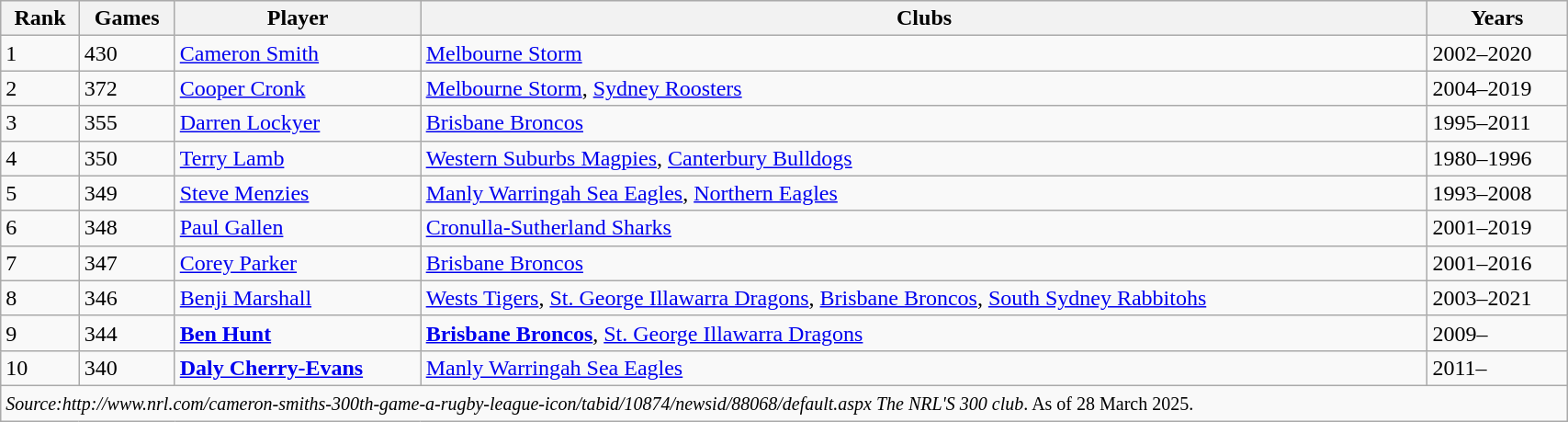<table class="wikitable" style="width:90%">
<tr style="background:#ede7eb;">
<th>Rank</th>
<th>Games</th>
<th>Player</th>
<th>Clubs</th>
<th>Years</th>
</tr>
<tr>
<td>1</td>
<td>430</td>
<td><a href='#'>Cameron Smith</a></td>
<td><a href='#'>Melbourne Storm</a></td>
<td>2002–2020</td>
</tr>
<tr>
<td>2</td>
<td>372</td>
<td><a href='#'>Cooper Cronk</a></td>
<td><a href='#'>Melbourne Storm</a>, <a href='#'>Sydney Roosters</a></td>
<td>2004–2019</td>
</tr>
<tr>
<td>3</td>
<td>355</td>
<td><a href='#'>Darren Lockyer</a></td>
<td><a href='#'>Brisbane Broncos</a></td>
<td>1995–2011</td>
</tr>
<tr>
<td>4</td>
<td>350</td>
<td><a href='#'>Terry Lamb</a></td>
<td><a href='#'>Western Suburbs Magpies</a>, <a href='#'>Canterbury Bulldogs</a></td>
<td>1980–1996</td>
</tr>
<tr>
<td>5</td>
<td>349</td>
<td><a href='#'>Steve Menzies</a></td>
<td><a href='#'>Manly Warringah Sea Eagles</a>, <a href='#'>Northern Eagles</a></td>
<td>1993–2008</td>
</tr>
<tr>
<td>6</td>
<td>348</td>
<td><a href='#'>Paul Gallen</a></td>
<td><a href='#'>Cronulla-Sutherland Sharks</a></td>
<td>2001–2019</td>
</tr>
<tr>
<td>7</td>
<td>347</td>
<td><a href='#'>Corey Parker</a></td>
<td><a href='#'>Brisbane Broncos</a></td>
<td>2001–2016</td>
</tr>
<tr>
<td>8</td>
<td>346</td>
<td><a href='#'>Benji Marshall</a></td>
<td><a href='#'>Wests Tigers</a>, <a href='#'>St. George Illawarra Dragons</a>, <a href='#'>Brisbane Broncos</a>, <a href='#'>South Sydney Rabbitohs</a></td>
<td>2003–2021</td>
</tr>
<tr>
<td>9</td>
<td>344</td>
<td><strong><a href='#'>Ben Hunt</a></strong></td>
<td><strong><a href='#'>Brisbane Broncos</a></strong>, <a href='#'>St. George Illawarra Dragons</a></td>
<td>2009–</td>
</tr>
<tr>
<td>10</td>
<td>340</td>
<td><strong><a href='#'>Daly Cherry-Evans</a></strong></td>
<td><a href='#'>Manly Warringah Sea Eagles</a></td>
<td>2011–</td>
</tr>
<tr>
<td colspan="5"><small><em>Source:http://www.nrl.com/cameron-smiths-300th-game-a-rugby-league-icon/tabid/10874/newsid/88068/default.aspx The NRL'S 300 club</em>. As of 28 March 2025.</small></td>
</tr>
</table>
